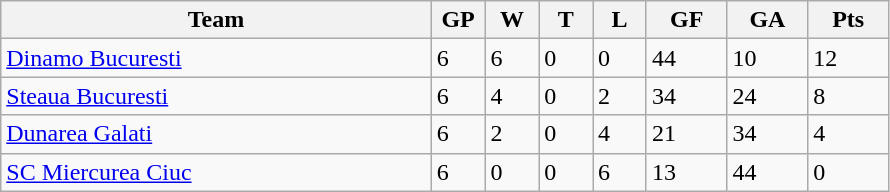<table class="wikitable">
<tr>
<th width="40%">Team</th>
<th width="5%">GP</th>
<th width="5%">W</th>
<th width="5%">T</th>
<th width="5%">L</th>
<th width="7.5%">GF</th>
<th width="7.5%">GA</th>
<th width="7.5%">Pts</th>
</tr>
<tr>
<td><a href='#'>Dinamo Bucuresti</a></td>
<td>6</td>
<td>6</td>
<td>0</td>
<td>0</td>
<td>44</td>
<td>10</td>
<td>12</td>
</tr>
<tr>
<td><a href='#'>Steaua Bucuresti</a></td>
<td>6</td>
<td>4</td>
<td>0</td>
<td>2</td>
<td>34</td>
<td>24</td>
<td>8</td>
</tr>
<tr>
<td><a href='#'>Dunarea Galati</a></td>
<td>6</td>
<td>2</td>
<td>0</td>
<td>4</td>
<td>21</td>
<td>34</td>
<td>4</td>
</tr>
<tr>
<td><a href='#'>SC Miercurea Ciuc</a></td>
<td>6</td>
<td>0</td>
<td>0</td>
<td>6</td>
<td>13</td>
<td>44</td>
<td>0</td>
</tr>
</table>
